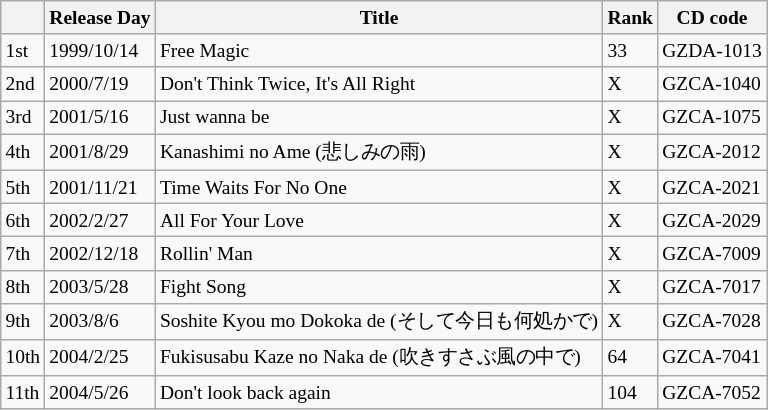<table class=wikitable style="font-size:small">
<tr>
<th></th>
<th>Release Day</th>
<th>Title</th>
<th>Rank</th>
<th>CD code</th>
</tr>
<tr>
<td>1st</td>
<td>1999/10/14</td>
<td>Free Magic</td>
<td>33</td>
<td>GZDA-1013</td>
</tr>
<tr>
<td>2nd</td>
<td>2000/7/19</td>
<td>Don't Think Twice, It's All Right</td>
<td>X</td>
<td>GZCA-1040</td>
</tr>
<tr>
<td>3rd</td>
<td>2001/5/16</td>
<td>Just wanna be</td>
<td>X</td>
<td>GZCA-1075</td>
</tr>
<tr>
<td>4th</td>
<td>2001/8/29</td>
<td>Kanashimi no Ame (悲しみの雨)</td>
<td>X</td>
<td>GZCA-2012</td>
</tr>
<tr>
<td>5th</td>
<td>2001/11/21</td>
<td>Time Waits For No One</td>
<td>X</td>
<td>GZCA-2021</td>
</tr>
<tr>
<td>6th</td>
<td>2002/2/27</td>
<td>All For Your Love</td>
<td>X</td>
<td>GZCA-2029</td>
</tr>
<tr>
<td>7th</td>
<td>2002/12/18</td>
<td>Rollin' Man</td>
<td>X</td>
<td>GZCA-7009</td>
</tr>
<tr>
<td>8th</td>
<td>2003/5/28</td>
<td>Fight Song</td>
<td>X</td>
<td>GZCA-7017</td>
</tr>
<tr>
<td>9th</td>
<td>2003/8/6</td>
<td>Soshite Kyou mo Dokoka de (そして今日も何処かで)</td>
<td>X</td>
<td>GZCA-7028</td>
</tr>
<tr>
<td>10th</td>
<td>2004/2/25</td>
<td>Fukisusabu Kaze no Naka de (吹きすさぶ風の中で)</td>
<td>64</td>
<td>GZCA-7041</td>
</tr>
<tr>
<td>11th</td>
<td>2004/5/26</td>
<td>Don't look back again</td>
<td>104</td>
<td>GZCA-7052</td>
</tr>
</table>
